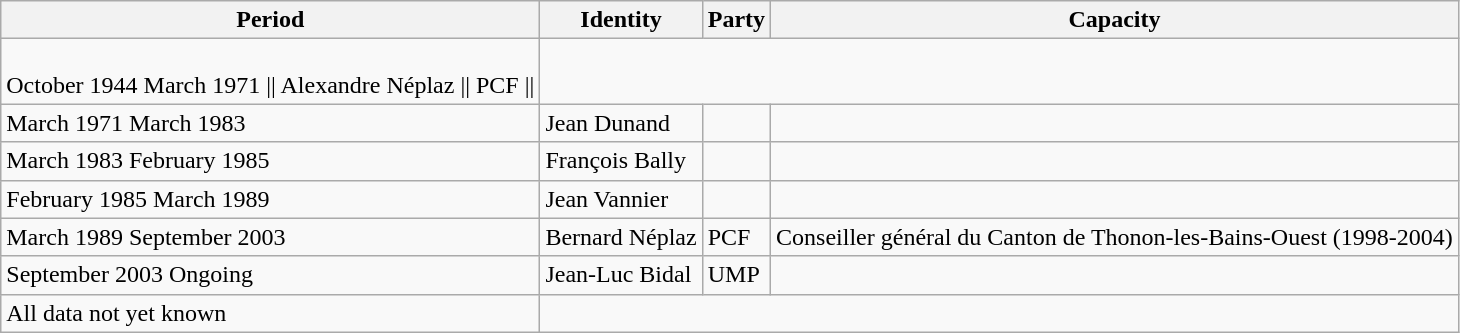<table class="wikitable"List>
<tr>
<th>Period</th>
<th>Identity</th>
<th>Party</th>
<th>Capacity</th>
</tr>
<tr>
<td><br>October 1944	March 1971 ||  Alexandre Néplaz ||  PCF ||</td>
</tr>
<tr>
<td>March 1971	March 1983</td>
<td>Jean Dunand</td>
<td></td>
<td></td>
</tr>
<tr>
<td>March 1983	February 1985</td>
<td>François Bally</td>
<td></td>
<td></td>
</tr>
<tr>
<td>February 1985	March 1989</td>
<td>Jean Vannier</td>
<td></td>
<td></td>
</tr>
<tr>
<td>March 1989	September 2003</td>
<td>Bernard Néplaz</td>
<td>PCF</td>
<td>Conseiller général du Canton de Thonon-les-Bains-Ouest (1998-2004)</td>
</tr>
<tr>
<td>September 2003 Ongoing</td>
<td>Jean-Luc Bidal</td>
<td>UMP</td>
<td></td>
</tr>
<tr>
<td>All data not yet known</td>
</tr>
</table>
